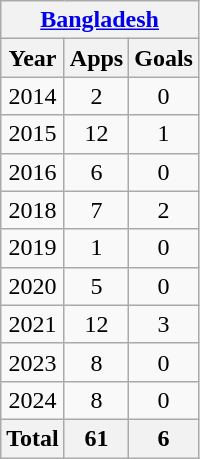<table class="wikitable" style="text-align:center">
<tr>
<th colspan=3><a href='#'>Bangladesh</a></th>
</tr>
<tr>
<th>Year</th>
<th>Apps</th>
<th>Goals</th>
</tr>
<tr>
<td>2014</td>
<td>2</td>
<td>0</td>
</tr>
<tr>
<td>2015</td>
<td>12</td>
<td>1</td>
</tr>
<tr>
<td>2016</td>
<td>6</td>
<td>0</td>
</tr>
<tr>
<td>2018</td>
<td>7</td>
<td>2</td>
</tr>
<tr>
<td>2019</td>
<td>1</td>
<td>0</td>
</tr>
<tr>
<td>2020</td>
<td>5</td>
<td>0</td>
</tr>
<tr>
<td>2021</td>
<td>12</td>
<td>3</td>
</tr>
<tr>
<td>2023</td>
<td>8</td>
<td>0</td>
</tr>
<tr>
<td>2024</td>
<td>8</td>
<td>0</td>
</tr>
<tr>
<th>Total</th>
<th>61</th>
<th>6</th>
</tr>
</table>
